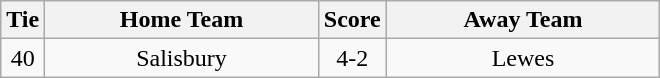<table class="wikitable" style="text-align:center;">
<tr>
<th width=20>Tie</th>
<th width=175>Home Team</th>
<th width=20>Score</th>
<th width=175>Away Team</th>
</tr>
<tr>
<td>40</td>
<td>Salisbury</td>
<td>4-2</td>
<td>Lewes</td>
</tr>
</table>
